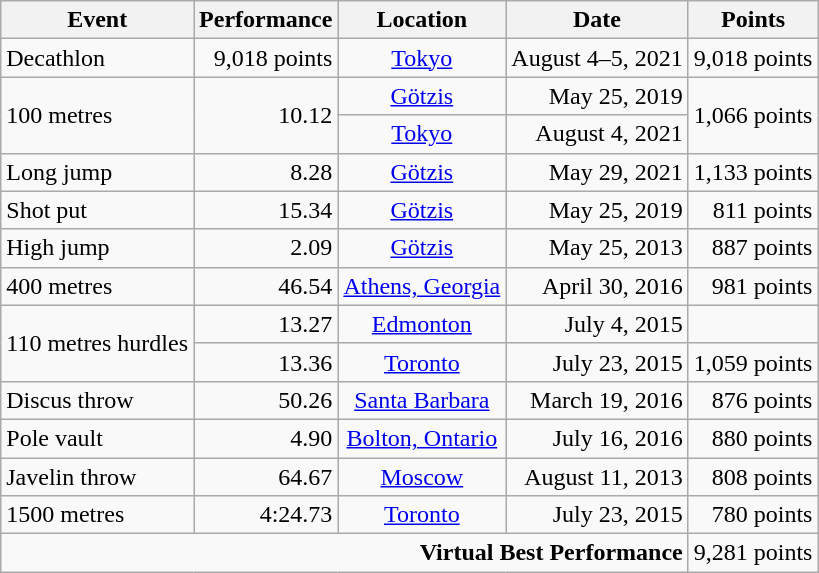<table class="wikitable">
<tr>
<th>Event</th>
<th>Performance</th>
<th>Location</th>
<th>Date</th>
<th>Points</th>
</tr>
<tr>
<td>Decathlon</td>
<td align=right>9,018 points</td>
<td align=center><a href='#'>Tokyo</a></td>
<td May 30, 2021>August 4–5, 2021</td>
<td align=right>9,018 points</td>
</tr>
<tr>
<td rowspan="2">100 metres</td>
<td rowspan="2" align=right>10.12</td>
<td align=center><a href='#'>Götzis</a></td>
<td align=right>May 25, 2019</td>
<td align=right rowspan="2">1,066 points</td>
</tr>
<tr>
<td align=center><a href='#'>Tokyo</a></td>
<td align=right>August 4, 2021</td>
</tr>
<tr>
<td>Long jump</td>
<td align=right>8.28</td>
<td align=center><a href='#'>Götzis</a></td>
<td align=right>May 29, 2021</td>
<td align=right>1,133 points</td>
</tr>
<tr>
<td>Shot put</td>
<td align=right>15.34</td>
<td align=center><a href='#'>Götzis</a></td>
<td align=right>May 25, 2019</td>
<td align=right>811 points</td>
</tr>
<tr>
<td>High jump</td>
<td align=right>2.09</td>
<td align=center><a href='#'>Götzis</a></td>
<td align=right>May 25, 2013</td>
<td align=right>887 points</td>
</tr>
<tr>
<td>400 metres</td>
<td align=right>46.54</td>
<td align=center><a href='#'>Athens, Georgia</a></td>
<td align=right>April 30, 2016</td>
<td align=right>981 points</td>
</tr>
<tr>
<td rowspan="2">110 metres hurdles</td>
<td align=right>13.27</td>
<td align=center><a href='#'>Edmonton</a></td>
<td align=right>July 4, 2015</td>
<td></td>
</tr>
<tr>
<td align=right>13.36</td>
<td align=center><a href='#'>Toronto</a></td>
<td align=right>July 23, 2015</td>
<td align=right>1,059 points</td>
</tr>
<tr>
<td>Discus throw</td>
<td align=right>50.26</td>
<td align=center><a href='#'>Santa Barbara</a></td>
<td align=right>March 19, 2016</td>
<td align=right>876 points</td>
</tr>
<tr>
<td>Pole vault</td>
<td align=right>4.90</td>
<td align=center><a href='#'>Bolton, Ontario</a></td>
<td align=right>July 16, 2016</td>
<td align=right>880 points</td>
</tr>
<tr>
<td>Javelin throw</td>
<td align=right>64.67</td>
<td align=center><a href='#'>Moscow</a></td>
<td align=right>August 11, 2013</td>
<td align=right>808 points</td>
</tr>
<tr>
<td>1500 metres</td>
<td align=right>4:24.73</td>
<td align=center><a href='#'>Toronto</a></td>
<td align=right>July 23, 2015</td>
<td align=right>780 points</td>
</tr>
<tr>
<td colspan=4 align=right><strong>Virtual Best Performance</strong></td>
<td align=right>9,281 points</td>
</tr>
</table>
